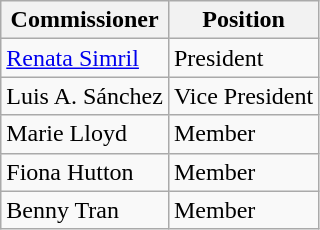<table class="wikitable">
<tr>
<th>Commissioner</th>
<th>Position</th>
</tr>
<tr>
<td><a href='#'>Renata Simril</a></td>
<td>President</td>
</tr>
<tr>
<td>Luis A. Sánchez</td>
<td>Vice President</td>
</tr>
<tr>
<td>Marie Lloyd</td>
<td>Member</td>
</tr>
<tr>
<td>Fiona Hutton</td>
<td>Member</td>
</tr>
<tr>
<td>Benny Tran</td>
<td>Member</td>
</tr>
</table>
